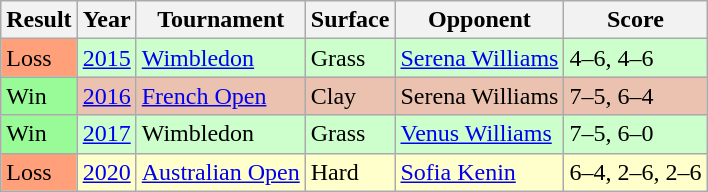<table class="sortable wikitable">
<tr>
<th>Result</th>
<th>Year</th>
<th>Tournament</th>
<th>Surface</th>
<th>Opponent</th>
<th>Score</th>
</tr>
<tr style="background:#cfc;">
<td bgcolor=ffa07a>Loss</td>
<td><a href='#'>2015</a></td>
<td><a href='#'>Wimbledon</a></td>
<td>Grass</td>
<td> <a href='#'>Serena Williams</a></td>
<td>4–6, 4–6</td>
</tr>
<tr bgcolor=EBC2AF>
<td bgcolor=#98fb98>Win</td>
<td><a href='#'>2016</a></td>
<td><a href='#'>French Open</a></td>
<td>Clay</td>
<td> Serena Williams</td>
<td>7–5, 6–4</td>
</tr>
<tr style="background:#cfc;">
<td bgcolor=#98fb98>Win</td>
<td><a href='#'>2017</a></td>
<td>Wimbledon</td>
<td>Grass</td>
<td> <a href='#'>Venus Williams</a></td>
<td>7–5, 6–0</td>
</tr>
<tr style="background:#ffc;">
<td style="background:#ffa07a;">Loss</td>
<td><a href='#'>2020</a></td>
<td><a href='#'>Australian Open</a></td>
<td>Hard</td>
<td> <a href='#'>Sofia Kenin</a></td>
<td>6–4, 2–6, 2–6</td>
</tr>
</table>
